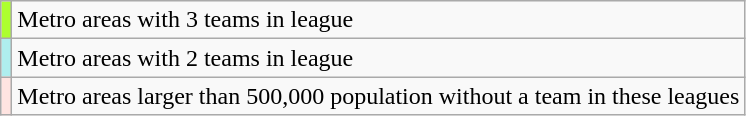<table class="wikitable">
<tr>
<td style=background:#ADFF2F></td>
<td>Metro areas with 3 teams in league</td>
</tr>
<tr>
<td style=background:#AFEEEE></td>
<td>Metro areas with 2 teams in league</td>
</tr>
<tr>
<td style=background:#FFE4E1></td>
<td>Metro areas larger than 500,000 population without a team in these leagues</td>
</tr>
</table>
